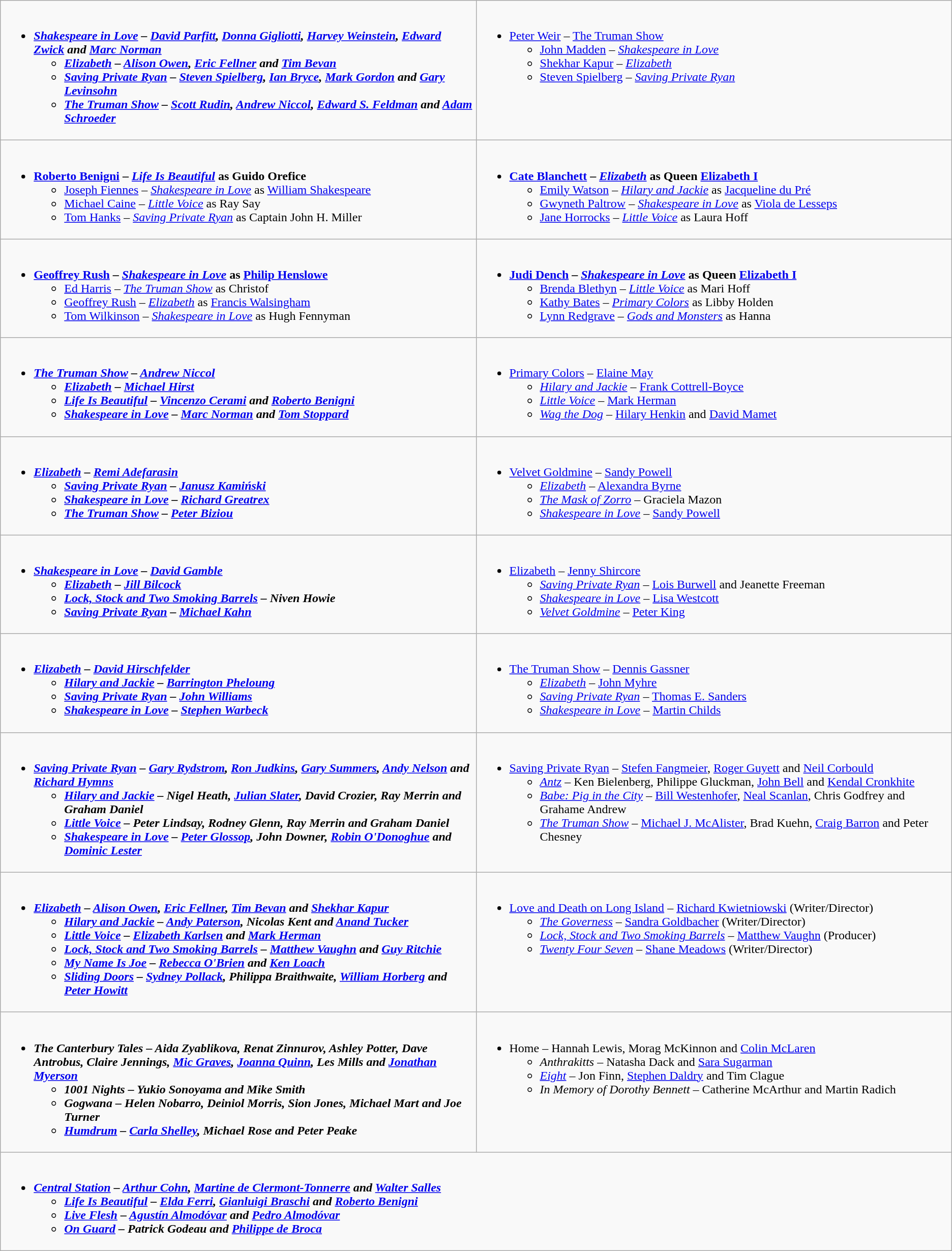<table class=wikitable>
<tr>
<td valign="top" width="50%"><br><ul><li><strong><em><a href='#'>Shakespeare in Love</a><em> – <a href='#'>David Parfitt</a>, <a href='#'>Donna Gigliotti</a>, <a href='#'>Harvey Weinstein</a>, <a href='#'>Edward Zwick</a> and <a href='#'>Marc Norman</a><strong><ul><li></em><a href='#'>Elizabeth</a><em> – <a href='#'>Alison Owen</a>, <a href='#'>Eric Fellner</a> and <a href='#'>Tim Bevan</a></li><li></em><a href='#'>Saving Private Ryan</a><em> – <a href='#'>Steven Spielberg</a>, <a href='#'>Ian Bryce</a>, <a href='#'>Mark Gordon</a> and <a href='#'>Gary Levinsohn</a></li><li></em><a href='#'>The Truman Show</a><em> – <a href='#'>Scott Rudin</a>, <a href='#'>Andrew Niccol</a>, <a href='#'>Edward S. Feldman</a> and <a href='#'>Adam Schroeder</a></li></ul></li></ul></td>
<td valign="top" width="50%"><br><ul><li></strong><a href='#'>Peter Weir</a> – </em><a href='#'>The Truman Show</a></em></strong><ul><li><a href='#'>John Madden</a> – <em><a href='#'>Shakespeare in Love</a></em></li><li><a href='#'>Shekhar Kapur</a> – <em><a href='#'>Elizabeth</a></em></li><li><a href='#'>Steven Spielberg</a> – <em><a href='#'>Saving Private Ryan</a></em></li></ul></li></ul></td>
</tr>
<tr>
<td valign="top" width="50%"><br><ul><li><strong><a href='#'>Roberto Benigni</a> – <em><a href='#'>Life Is Beautiful</a></em> as Guido Orefice</strong><ul><li><a href='#'>Joseph Fiennes</a> – <em><a href='#'>Shakespeare in Love</a></em> as <a href='#'>William Shakespeare</a></li><li><a href='#'>Michael Caine</a> – <em><a href='#'>Little Voice</a></em> as Ray Say</li><li><a href='#'>Tom Hanks</a> – <em><a href='#'>Saving Private Ryan</a></em> as Captain John H. Miller</li></ul></li></ul></td>
<td valign="top" width="50%"><br><ul><li><strong><a href='#'>Cate Blanchett</a> – <em><a href='#'>Elizabeth</a></em> as Queen <a href='#'>Elizabeth I</a></strong><ul><li><a href='#'>Emily Watson</a> – <em><a href='#'>Hilary and Jackie</a></em> as <a href='#'>Jacqueline du Pré</a></li><li><a href='#'>Gwyneth Paltrow</a> – <em><a href='#'>Shakespeare in Love</a></em> as <a href='#'>Viola de Lesseps</a></li><li><a href='#'>Jane Horrocks</a> – <em><a href='#'>Little Voice</a></em> as Laura Hoff</li></ul></li></ul></td>
</tr>
<tr>
<td valign="top" width="50%"><br><ul><li><strong><a href='#'>Geoffrey Rush</a> – <em><a href='#'>Shakespeare in Love</a></em> as <a href='#'>Philip Henslowe</a></strong><ul><li><a href='#'>Ed Harris</a> – <em><a href='#'>The Truman Show</a></em> as Christof</li><li><a href='#'>Geoffrey Rush</a> – <em><a href='#'>Elizabeth</a></em> as <a href='#'>Francis Walsingham</a></li><li><a href='#'>Tom Wilkinson</a> – <em><a href='#'>Shakespeare in Love</a></em> as Hugh Fennyman</li></ul></li></ul></td>
<td valign="top" width="50%"><br><ul><li><strong><a href='#'>Judi Dench</a> – <em><a href='#'>Shakespeare in Love</a></em> as Queen <a href='#'>Elizabeth I</a></strong><ul><li><a href='#'>Brenda Blethyn</a> – <em><a href='#'>Little Voice</a></em> as Mari Hoff</li><li><a href='#'>Kathy Bates</a> – <em><a href='#'>Primary Colors</a></em> as Libby Holden</li><li><a href='#'>Lynn Redgrave</a> – <em><a href='#'>Gods and Monsters</a></em> as Hanna</li></ul></li></ul></td>
</tr>
<tr>
<td valign="top" width="50%"><br><ul><li><strong><em><a href='#'>The Truman Show</a><em> – <a href='#'>Andrew Niccol</a><strong><ul><li></em><a href='#'>Elizabeth</a><em> – <a href='#'>Michael Hirst</a></li><li></em><a href='#'>Life Is Beautiful</a><em> – <a href='#'>Vincenzo Cerami</a> and <a href='#'>Roberto Benigni</a></li><li></em><a href='#'>Shakespeare in Love</a><em> – <a href='#'>Marc Norman</a> and <a href='#'>Tom Stoppard</a></li></ul></li></ul></td>
<td valign="top" width="50%"><br><ul><li></em></strong><a href='#'>Primary Colors</a></em> – <a href='#'>Elaine May</a></strong><ul><li><em><a href='#'>Hilary and Jackie</a></em> – <a href='#'>Frank Cottrell-Boyce</a></li><li><em><a href='#'>Little Voice</a></em> – <a href='#'>Mark Herman</a></li><li><em><a href='#'>Wag the Dog</a></em> – <a href='#'>Hilary Henkin</a> and <a href='#'>David Mamet</a></li></ul></li></ul></td>
</tr>
<tr>
<td valign="top" width="50%"><br><ul><li><strong><em><a href='#'>Elizabeth</a><em> – <a href='#'>Remi Adefarasin</a><strong><ul><li></em><a href='#'>Saving Private Ryan</a><em> – <a href='#'>Janusz Kamiński</a></li><li></em><a href='#'>Shakespeare in Love</a><em> – <a href='#'>Richard Greatrex</a></li><li></em><a href='#'>The Truman Show</a><em> – <a href='#'>Peter Biziou</a></li></ul></li></ul></td>
<td valign="top" width="50%"><br><ul><li></em></strong><a href='#'>Velvet Goldmine</a></em> – <a href='#'>Sandy Powell</a></strong><ul><li><em><a href='#'>Elizabeth</a></em> – <a href='#'>Alexandra Byrne</a></li><li><em><a href='#'>The Mask of Zorro</a></em> – Graciela Mazon</li><li><em><a href='#'>Shakespeare in Love</a></em> – <a href='#'>Sandy Powell</a></li></ul></li></ul></td>
</tr>
<tr>
<td valign="top" width="50%"><br><ul><li><strong><em><a href='#'>Shakespeare in Love</a><em> – <a href='#'>David Gamble</a><strong><ul><li></em><a href='#'>Elizabeth</a><em> – <a href='#'>Jill Bilcock</a></li><li></em><a href='#'>Lock, Stock and Two Smoking Barrels</a><em> – Niven Howie</li><li></em><a href='#'>Saving Private Ryan</a><em> – <a href='#'>Michael Kahn</a></li></ul></li></ul></td>
<td valign="top" width="50%"><br><ul><li></em></strong><a href='#'>Elizabeth</a></em> – <a href='#'>Jenny Shircore</a></strong><ul><li><em><a href='#'>Saving Private Ryan</a></em> – <a href='#'>Lois Burwell</a> and Jeanette Freeman</li><li><em><a href='#'>Shakespeare in Love</a></em> – <a href='#'>Lisa Westcott</a></li><li><em><a href='#'>Velvet Goldmine</a></em> – <a href='#'>Peter King</a></li></ul></li></ul></td>
</tr>
<tr>
<td valign="top" width="50%"><br><ul><li><strong><em><a href='#'>Elizabeth</a><em> – <a href='#'>David Hirschfelder</a><strong><ul><li></em><a href='#'>Hilary and Jackie</a><em> – <a href='#'>Barrington Pheloung</a></li><li></em><a href='#'>Saving Private Ryan</a><em> – <a href='#'>John Williams</a></li><li></em><a href='#'>Shakespeare in Love</a><em> – <a href='#'>Stephen Warbeck</a></li></ul></li></ul></td>
<td valign="top" width="50%"><br><ul><li></em></strong><a href='#'>The Truman Show</a></em> – <a href='#'>Dennis Gassner</a></strong><ul><li><em><a href='#'>Elizabeth</a></em> – <a href='#'>John Myhre</a></li><li><em><a href='#'>Saving Private Ryan</a></em> – <a href='#'>Thomas E. Sanders</a></li><li><em><a href='#'>Shakespeare in Love</a></em> – <a href='#'>Martin Childs</a></li></ul></li></ul></td>
</tr>
<tr>
<td valign="top" width="50%"><br><ul><li><strong><em><a href='#'>Saving Private Ryan</a><em> – <a href='#'>Gary Rydstrom</a>, <a href='#'>Ron Judkins</a>, <a href='#'>Gary Summers</a>, <a href='#'>Andy Nelson</a> and <a href='#'>Richard Hymns</a><strong><ul><li></em><a href='#'>Hilary and Jackie</a><em> – Nigel Heath, <a href='#'>Julian Slater</a>, David Crozier, Ray Merrin and Graham Daniel</li><li></em><a href='#'>Little Voice</a><em> – Peter Lindsay, Rodney Glenn, Ray Merrin and Graham Daniel</li><li></em><a href='#'>Shakespeare in Love</a><em> – <a href='#'>Peter Glossop</a>, John Downer, <a href='#'>Robin O'Donoghue</a> and <a href='#'>Dominic Lester</a></li></ul></li></ul></td>
<td valign="top" width="50%"><br><ul><li></em></strong><a href='#'>Saving Private Ryan</a></em> – <a href='#'>Stefen Fangmeier</a>, <a href='#'>Roger Guyett</a> and <a href='#'>Neil Corbould</a></strong><ul><li><em><a href='#'>Antz</a></em> – Ken Bielenberg, Philippe Gluckman, <a href='#'>John Bell</a> and <a href='#'>Kendal Cronkhite</a></li><li><em><a href='#'>Babe: Pig in the City</a></em> – <a href='#'>Bill Westenhofer</a>, <a href='#'>Neal Scanlan</a>, Chris Godfrey and Grahame Andrew</li><li><em><a href='#'>The Truman Show</a></em> – <a href='#'>Michael J. McAlister</a>, Brad Kuehn, <a href='#'>Craig Barron</a> and Peter Chesney</li></ul></li></ul></td>
</tr>
<tr>
<td valign="top" width="50%"><br><ul><li><strong><em><a href='#'>Elizabeth</a><em> – <a href='#'>Alison Owen</a>, <a href='#'>Eric Fellner</a>, <a href='#'>Tim Bevan</a> and <a href='#'>Shekhar Kapur</a><strong><ul><li></em><a href='#'>Hilary and Jackie</a><em> – <a href='#'>Andy Paterson</a>, Nicolas Kent and <a href='#'>Anand Tucker</a></li><li></em><a href='#'>Little Voice</a><em> – <a href='#'>Elizabeth Karlsen</a> and <a href='#'>Mark Herman</a></li><li></em><a href='#'>Lock, Stock and Two Smoking Barrels</a><em> – <a href='#'>Matthew Vaughn</a> and <a href='#'>Guy Ritchie</a></li><li></em><a href='#'>My Name Is Joe</a><em> – <a href='#'>Rebecca O'Brien</a> and <a href='#'>Ken Loach</a></li><li></em><a href='#'>Sliding Doors</a><em> – <a href='#'>Sydney Pollack</a>, Philippa Braithwaite, <a href='#'>William Horberg</a> and <a href='#'>Peter Howitt</a></li></ul></li></ul></td>
<td valign="top" width="50%"><br><ul><li></em></strong><a href='#'>Love and Death on Long Island</a></em> – <a href='#'>Richard Kwietniowski</a> (Writer/Director)</strong><ul><li><em><a href='#'>The Governess</a></em> – <a href='#'>Sandra Goldbacher</a> (Writer/Director)</li><li><em><a href='#'>Lock, Stock and Two Smoking Barrels</a></em> – <a href='#'>Matthew Vaughn</a> (Producer)</li><li><em><a href='#'>Twenty Four Seven</a></em> – <a href='#'>Shane Meadows</a> (Writer/Director)</li></ul></li></ul></td>
</tr>
<tr>
<td valign="top" width="50%"><br><ul><li><strong><em>The Canterbury Tales<em> – Aida Zyablikova, Renat Zinnurov, Ashley Potter, Dave Antrobus, Claire Jennings, <a href='#'>Mic Graves</a>, <a href='#'>Joanna Quinn</a>, Les Mills and <a href='#'>Jonathan Myerson</a><strong><ul><li></em>1001 Nights<em> – Yukio Sonoyama and Mike Smith</li><li></em>Gogwana<em> – Helen Nobarro, Deiniol Morris, Sion Jones, Michael Mart and Joe Turner</li><li></em><a href='#'>Humdrum</a><em> – <a href='#'>Carla Shelley</a>, Michael Rose and Peter Peake</li></ul></li></ul></td>
<td valign="top" width="50%"><br><ul><li></em></strong>Home</em> – Hannah Lewis, Morag McKinnon and <a href='#'>Colin McLaren</a></strong><ul><li><em>Anthrakitts</em> – Natasha Dack and <a href='#'>Sara Sugarman</a></li><li><em><a href='#'>Eight</a></em> – Jon Finn, <a href='#'>Stephen Daldry</a> and Tim Clague</li><li><em>In Memory of Dorothy Bennett</em> – Catherine McArthur and Martin Radich</li></ul></li></ul></td>
</tr>
<tr>
<td valign="top" width="50%" colspan="2"><br><ul><li><strong><em><a href='#'>Central Station</a><em> – <a href='#'>Arthur Cohn</a>, <a href='#'>Martine de Clermont-Tonnerre</a> and <a href='#'>Walter Salles</a><strong><ul><li></em><a href='#'>Life Is Beautiful</a><em> – <a href='#'>Elda Ferri</a>, <a href='#'>Gianluigi Braschi</a> and <a href='#'>Roberto Benigni</a></li><li></em><a href='#'>Live Flesh</a><em> – <a href='#'>Agustín Almodóvar</a> and <a href='#'>Pedro Almodóvar</a></li><li></em><a href='#'>On Guard</a><em> – Patrick Godeau and <a href='#'>Philippe de Broca</a></li></ul></li></ul></td>
</tr>
</table>
